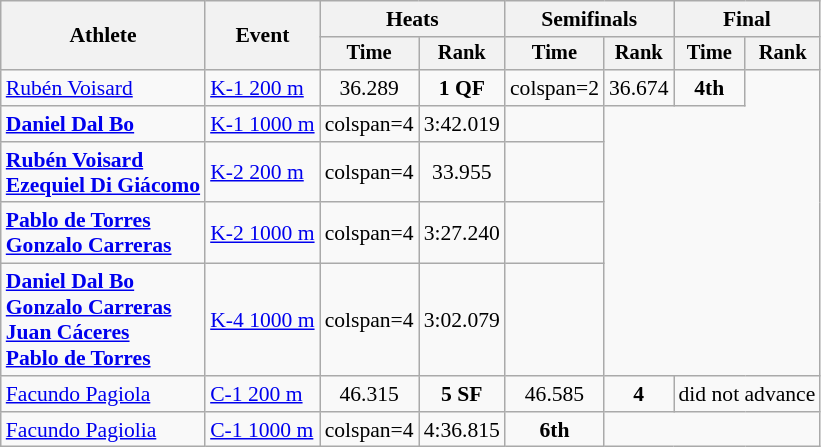<table class=wikitable style="font-size:90%;">
<tr>
<th rowspan="2">Athlete</th>
<th rowspan="2">Event</th>
<th colspan=2>Heats</th>
<th colspan=2>Semifinals</th>
<th colspan=2>Final</th>
</tr>
<tr style="font-size:95%">
<th>Time</th>
<th>Rank</th>
<th>Time</th>
<th>Rank</th>
<th>Time</th>
<th>Rank</th>
</tr>
<tr align=center>
<td align=left><a href='#'>Rubén Voisard</a></td>
<td align=left><a href='#'>K-1 200 m</a></td>
<td>36.289</td>
<td><strong>1</strong> <strong>QF</strong></td>
<td>colspan=2 </td>
<td>36.674</td>
<td><strong>4th</strong></td>
</tr>
<tr align=center>
<td align=left><strong><a href='#'>Daniel Dal Bo</a></strong></td>
<td align=left><a href='#'>K-1 1000 m</a></td>
<td>colspan=4 </td>
<td>3:42.019</td>
<td></td>
</tr>
<tr align=center>
<td align=left><strong><a href='#'>Rubén Voisard</a></strong><br><strong><a href='#'>Ezequiel Di Giácomo</a></strong></td>
<td align=left><a href='#'>K-2 200 m</a></td>
<td>colspan=4 </td>
<td>33.955</td>
<td></td>
</tr>
<tr align=center>
<td align=left><strong><a href='#'>Pablo de Torres</a></strong><br><strong><a href='#'>Gonzalo Carreras</a></strong></td>
<td align=left><a href='#'>K-2 1000 m</a></td>
<td>colspan=4 </td>
<td>3:27.240</td>
<td></td>
</tr>
<tr align=center>
<td align=left><strong><a href='#'>Daniel Dal Bo</a></strong><br><strong><a href='#'>Gonzalo Carreras</a></strong><br><strong><a href='#'>Juan Cáceres</a></strong><br><strong><a href='#'>Pablo de Torres</a></strong></td>
<td align=left><a href='#'>K-4 1000 m</a></td>
<td>colspan=4 </td>
<td>3:02.079</td>
<td align=center></td>
</tr>
<tr align=center>
<td align=left><a href='#'>Facundo Pagiola</a></td>
<td align=left><a href='#'>C-1 200 m</a></td>
<td>46.315</td>
<td><strong>5</strong> <strong>SF</strong></td>
<td>46.585</td>
<td><strong>4</strong></td>
<td colspan=2>did not advance</td>
</tr>
<tr align=center>
<td align=left><a href='#'>Facundo Pagiolia</a></td>
<td align=left><a href='#'>C-1 1000 m</a></td>
<td>colspan=4 </td>
<td>4:36.815</td>
<td><strong>6th</strong></td>
</tr>
</table>
